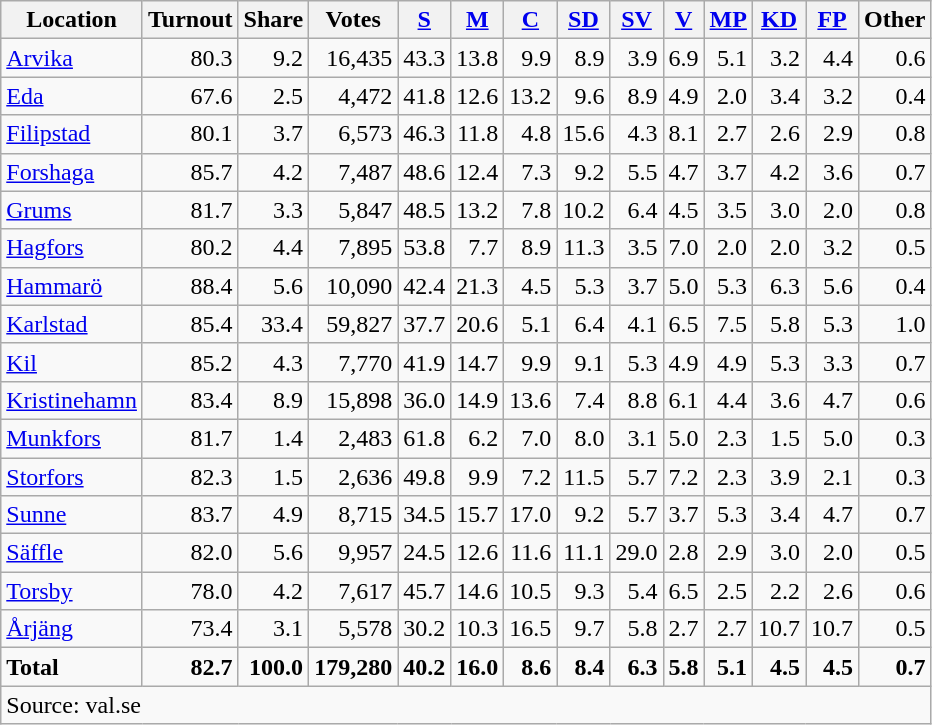<table class="wikitable sortable" style=text-align:right>
<tr>
<th>Location</th>
<th>Turnout</th>
<th>Share</th>
<th>Votes</th>
<th><a href='#'>S</a></th>
<th><a href='#'>M</a></th>
<th><a href='#'>C</a></th>
<th><a href='#'>SD</a></th>
<th><a href='#'>SV</a></th>
<th><a href='#'>V</a></th>
<th><a href='#'>MP</a></th>
<th><a href='#'>KD</a></th>
<th><a href='#'>FP</a></th>
<th>Other</th>
</tr>
<tr>
<td align=left><a href='#'>Arvika</a></td>
<td>80.3</td>
<td>9.2</td>
<td>16,435</td>
<td>43.3</td>
<td>13.8</td>
<td>9.9</td>
<td>8.9</td>
<td>3.9</td>
<td>6.9</td>
<td>5.1</td>
<td>3.2</td>
<td>4.4</td>
<td>0.6</td>
</tr>
<tr>
<td align=left><a href='#'>Eda</a></td>
<td>67.6</td>
<td>2.5</td>
<td>4,472</td>
<td>41.8</td>
<td>12.6</td>
<td>13.2</td>
<td>9.6</td>
<td>8.9</td>
<td>4.9</td>
<td>2.0</td>
<td>3.4</td>
<td>3.2</td>
<td>0.4</td>
</tr>
<tr>
<td align=left><a href='#'>Filipstad</a></td>
<td>80.1</td>
<td>3.7</td>
<td>6,573</td>
<td>46.3</td>
<td>11.8</td>
<td>4.8</td>
<td>15.6</td>
<td>4.3</td>
<td>8.1</td>
<td>2.7</td>
<td>2.6</td>
<td>2.9</td>
<td>0.8</td>
</tr>
<tr>
<td align=left><a href='#'>Forshaga</a></td>
<td>85.7</td>
<td>4.2</td>
<td>7,487</td>
<td>48.6</td>
<td>12.4</td>
<td>7.3</td>
<td>9.2</td>
<td>5.5</td>
<td>4.7</td>
<td>3.7</td>
<td>4.2</td>
<td>3.6</td>
<td>0.7</td>
</tr>
<tr>
<td align=left><a href='#'>Grums</a></td>
<td>81.7</td>
<td>3.3</td>
<td>5,847</td>
<td>48.5</td>
<td>13.2</td>
<td>7.8</td>
<td>10.2</td>
<td>6.4</td>
<td>4.5</td>
<td>3.5</td>
<td>3.0</td>
<td>2.0</td>
<td>0.8</td>
</tr>
<tr>
<td align=left><a href='#'>Hagfors</a></td>
<td>80.2</td>
<td>4.4</td>
<td>7,895</td>
<td>53.8</td>
<td>7.7</td>
<td>8.9</td>
<td>11.3</td>
<td>3.5</td>
<td>7.0</td>
<td>2.0</td>
<td>2.0</td>
<td>3.2</td>
<td>0.5</td>
</tr>
<tr>
<td align=left><a href='#'>Hammarö</a></td>
<td>88.4</td>
<td>5.6</td>
<td>10,090</td>
<td>42.4</td>
<td>21.3</td>
<td>4.5</td>
<td>5.3</td>
<td>3.7</td>
<td>5.0</td>
<td>5.3</td>
<td>6.3</td>
<td>5.6</td>
<td>0.4</td>
</tr>
<tr>
<td align=left><a href='#'>Karlstad</a></td>
<td>85.4</td>
<td>33.4</td>
<td>59,827</td>
<td>37.7</td>
<td>20.6</td>
<td>5.1</td>
<td>6.4</td>
<td>4.1</td>
<td>6.5</td>
<td>7.5</td>
<td>5.8</td>
<td>5.3</td>
<td>1.0</td>
</tr>
<tr>
<td align=left><a href='#'>Kil</a></td>
<td>85.2</td>
<td>4.3</td>
<td>7,770</td>
<td>41.9</td>
<td>14.7</td>
<td>9.9</td>
<td>9.1</td>
<td>5.3</td>
<td>4.9</td>
<td>4.9</td>
<td>5.3</td>
<td>3.3</td>
<td>0.7</td>
</tr>
<tr>
<td align=left><a href='#'>Kristinehamn</a></td>
<td>83.4</td>
<td>8.9</td>
<td>15,898</td>
<td>36.0</td>
<td>14.9</td>
<td>13.6</td>
<td>7.4</td>
<td>8.8</td>
<td>6.1</td>
<td>4.4</td>
<td>3.6</td>
<td>4.7</td>
<td>0.6</td>
</tr>
<tr>
<td align=left><a href='#'>Munkfors</a></td>
<td>81.7</td>
<td>1.4</td>
<td>2,483</td>
<td>61.8</td>
<td>6.2</td>
<td>7.0</td>
<td>8.0</td>
<td>3.1</td>
<td>5.0</td>
<td>2.3</td>
<td>1.5</td>
<td>5.0</td>
<td>0.3</td>
</tr>
<tr>
<td align=left><a href='#'>Storfors</a></td>
<td>82.3</td>
<td>1.5</td>
<td>2,636</td>
<td>49.8</td>
<td>9.9</td>
<td>7.2</td>
<td>11.5</td>
<td>5.7</td>
<td>7.2</td>
<td>2.3</td>
<td>3.9</td>
<td>2.1</td>
<td>0.3</td>
</tr>
<tr>
<td align=left><a href='#'>Sunne</a></td>
<td>83.7</td>
<td>4.9</td>
<td>8,715</td>
<td>34.5</td>
<td>15.7</td>
<td>17.0</td>
<td>9.2</td>
<td>5.7</td>
<td>3.7</td>
<td>5.3</td>
<td>3.4</td>
<td>4.7</td>
<td>0.7</td>
</tr>
<tr>
<td align=left><a href='#'>Säffle</a></td>
<td>82.0</td>
<td>5.6</td>
<td>9,957</td>
<td>24.5</td>
<td>12.6</td>
<td>11.6</td>
<td>11.1</td>
<td>29.0</td>
<td>2.8</td>
<td>2.9</td>
<td>3.0</td>
<td>2.0</td>
<td>0.5</td>
</tr>
<tr>
<td align=left><a href='#'>Torsby</a></td>
<td>78.0</td>
<td>4.2</td>
<td>7,617</td>
<td>45.7</td>
<td>14.6</td>
<td>10.5</td>
<td>9.3</td>
<td>5.4</td>
<td>6.5</td>
<td>2.5</td>
<td>2.2</td>
<td>2.6</td>
<td>0.6</td>
</tr>
<tr>
<td align=left><a href='#'>Årjäng</a></td>
<td>73.4</td>
<td>3.1</td>
<td>5,578</td>
<td>30.2</td>
<td>10.3</td>
<td>16.5</td>
<td>9.7</td>
<td>5.8</td>
<td>2.7</td>
<td>2.7</td>
<td>10.7</td>
<td>10.7</td>
<td>0.5</td>
</tr>
<tr>
<td align=left><strong>Total</strong></td>
<td><strong>82.7</strong></td>
<td><strong>100.0</strong></td>
<td><strong>179,280</strong></td>
<td><strong>40.2</strong></td>
<td><strong>16.0</strong></td>
<td><strong>8.6</strong></td>
<td><strong>8.4</strong></td>
<td><strong>6.3</strong></td>
<td><strong>5.8</strong></td>
<td><strong>5.1</strong></td>
<td><strong>4.5</strong></td>
<td><strong>4.5</strong></td>
<td><strong>0.7</strong></td>
</tr>
<tr>
<td align=left colspan=14>Source: val.se</td>
</tr>
</table>
